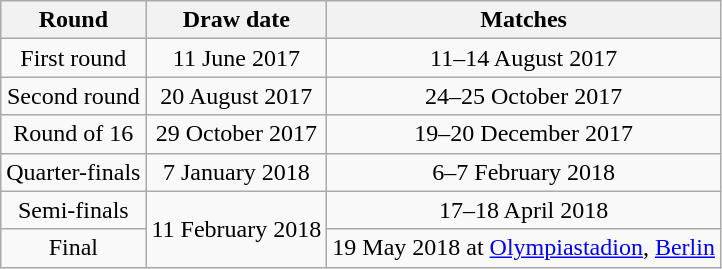<table class="wikitable" style="text-align:center">
<tr>
<th>Round</th>
<th>Draw date</th>
<th>Matches</th>
</tr>
<tr>
<td>First round</td>
<td>11 June 2017</td>
<td>11–14 August 2017</td>
</tr>
<tr>
<td>Second round</td>
<td>20 August 2017</td>
<td>24–25 October 2017</td>
</tr>
<tr>
<td>Round of 16</td>
<td>29 October 2017</td>
<td>19–20 December 2017</td>
</tr>
<tr>
<td>Quarter-finals</td>
<td>7 January 2018</td>
<td>6–7 February 2018</td>
</tr>
<tr>
<td>Semi-finals</td>
<td rowspan=2>11 February 2018</td>
<td>17–18 April 2018</td>
</tr>
<tr>
<td>Final</td>
<td>19 May 2018 at <a href='#'>Olympiastadion</a>, <a href='#'>Berlin</a></td>
</tr>
</table>
